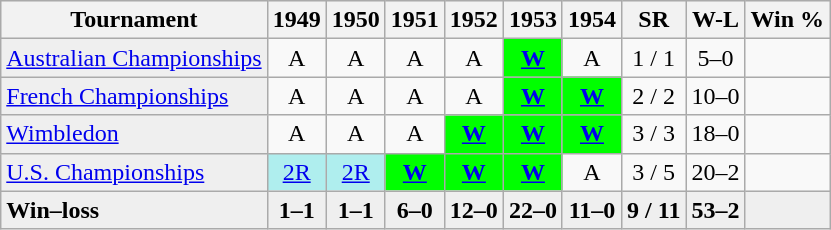<table class="wikitable" style=text-align:center>
<tr bgcolor="#efefef">
<th>Tournament</th>
<th>1949</th>
<th>1950</th>
<th>1951</th>
<th>1952</th>
<th>1953</th>
<th>1954</th>
<th>SR</th>
<th>W-L</th>
<th>Win %</th>
</tr>
<tr>
<td style=background:#efefef;text-align:left><a href='#'>Australian Championships</a></td>
<td>A</td>
<td>A</td>
<td>A</td>
<td>A</td>
<td align="center" style="background:#00ff00;"><a href='#'><strong>W</strong></a></td>
<td>A</td>
<td>1 / 1</td>
<td>5–0</td>
<td></td>
</tr>
<tr>
<td style=background:#efefef;text-align:left><a href='#'>French Championships</a></td>
<td>A</td>
<td>A</td>
<td>A</td>
<td>A</td>
<td style="background:#00ff00;"><a href='#'><strong>W</strong></a></td>
<td style="background:#00ff00;"><a href='#'><strong>W</strong></a></td>
<td>2 / 2</td>
<td>10–0</td>
<td></td>
</tr>
<tr>
<td style=background:#efefef;text-align:left><a href='#'>Wimbledon</a></td>
<td>A</td>
<td>A</td>
<td>A</td>
<td style="background:#00ff00;"><a href='#'><strong>W</strong></a></td>
<td style="background:#00ff00;"><a href='#'><strong>W</strong></a></td>
<td style="background:#00ff00;"><a href='#'><strong>W</strong></a></td>
<td>3 / 3</td>
<td>18–0</td>
<td></td>
</tr>
<tr>
<td style=background:#efefef;text-align:left><a href='#'>U.S. Championships</a></td>
<td align="center" style="background:#afeeee;"><a href='#'>2R</a></td>
<td align="center" style="background:#afeeee;"><a href='#'>2R</a></td>
<td align="center" style="background:#00ff00;"><a href='#'><strong>W</strong></a></td>
<td align="center" style="background:#00ff00;"><a href='#'><strong>W</strong></a></td>
<td align="center" style="background:#00ff00;"><a href='#'><strong>W</strong></a></td>
<td>A</td>
<td>3 / 5</td>
<td>20–2</td>
<td></td>
</tr>
<tr style="font-weight:bold; background:#efefef">
<td style=text-align:left>Win–loss</td>
<td>1–1</td>
<td>1–1</td>
<td>6–0</td>
<td>12–0</td>
<td>22–0</td>
<td>11–0</td>
<td>9 / 11</td>
<td>53–2</td>
<td></td>
</tr>
</table>
